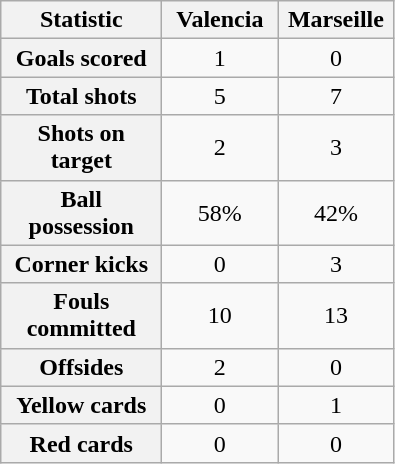<table class="wikitable plainrowheaders" style="text-align:center">
<tr>
<th scope="col" style="width:100px">Statistic</th>
<th scope="col" style="width:70px">Valencia</th>
<th scope="col" style="width:70px">Marseille</th>
</tr>
<tr>
<th scope=row>Goals scored</th>
<td>1</td>
<td>0</td>
</tr>
<tr>
<th scope=row>Total shots</th>
<td>5</td>
<td>7</td>
</tr>
<tr>
<th scope=row>Shots on target</th>
<td>2</td>
<td>3</td>
</tr>
<tr>
<th scope=row>Ball possession</th>
<td>58%</td>
<td>42%</td>
</tr>
<tr>
<th scope=row>Corner kicks</th>
<td>0</td>
<td>3</td>
</tr>
<tr>
<th scope=row>Fouls committed</th>
<td>10</td>
<td>13</td>
</tr>
<tr>
<th scope=row>Offsides</th>
<td>2</td>
<td>0</td>
</tr>
<tr>
<th scope=row>Yellow cards</th>
<td>0</td>
<td>1</td>
</tr>
<tr>
<th scope=row>Red cards</th>
<td>0</td>
<td>0</td>
</tr>
</table>
